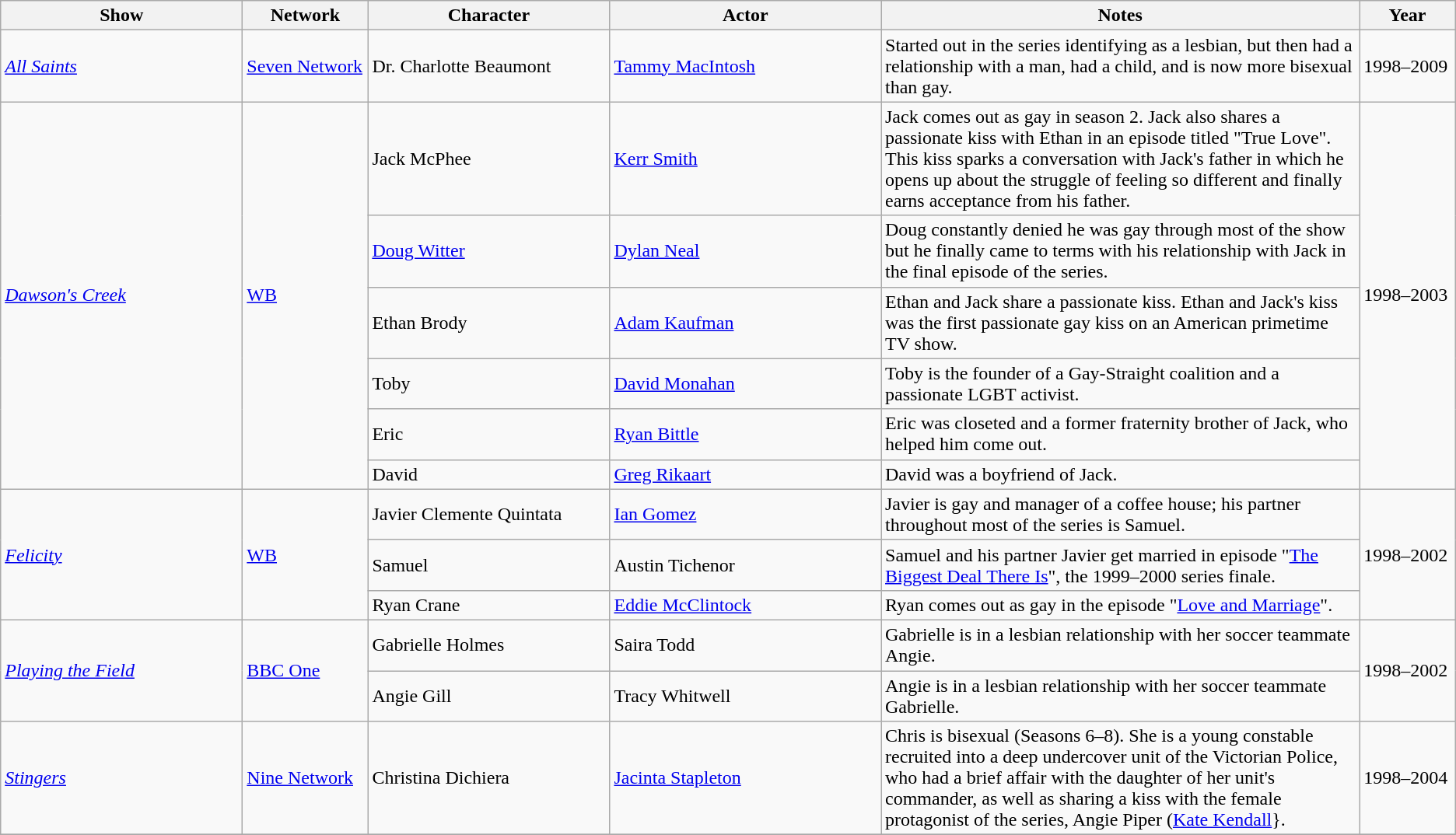<table class="sortable wikitable" style="margins:auto; width=100%;">
<tr>
<th style="width:200px;">Show</th>
<th style="width:100px;">Network</th>
<th style="width:200px;">Character</th>
<th style="width:225px;">Actor</th>
<th>Notes</th>
<th style="width:75px;">Year</th>
</tr>
<tr>
<td><em><a href='#'>All Saints</a></em></td>
<td><a href='#'>Seven Network</a></td>
<td>Dr. Charlotte Beaumont</td>
<td><a href='#'>Tammy MacIntosh</a></td>
<td>Started out in the series identifying as a lesbian, but then had a relationship with a man, had a child, and is now more bisexual than gay.</td>
<td>1998–2009</td>
</tr>
<tr>
<td rowspan="6"><em><a href='#'>Dawson's Creek</a></em></td>
<td rowspan="6"><a href='#'>WB</a></td>
<td>Jack McPhee</td>
<td><a href='#'>Kerr Smith</a></td>
<td>Jack comes out as gay in season 2. Jack also shares a passionate kiss with Ethan in an episode titled "True Love". This kiss sparks a conversation with Jack's father in which he opens up about the struggle of feeling so different and finally earns acceptance from his father.</td>
<td rowspan="6">1998–2003</td>
</tr>
<tr>
<td><a href='#'>Doug Witter</a></td>
<td><a href='#'>Dylan Neal</a></td>
<td>Doug constantly denied he was gay through most of the show but he finally came to terms with his relationship with Jack in the final episode of the series.</td>
</tr>
<tr>
<td>Ethan Brody</td>
<td><a href='#'>Adam Kaufman</a></td>
<td>Ethan and Jack share a passionate kiss. Ethan and Jack's kiss was the first passionate gay kiss on an American primetime TV show.</td>
</tr>
<tr>
<td>Toby</td>
<td><a href='#'>David Monahan</a></td>
<td>Toby is the founder of a Gay-Straight coalition and a passionate LGBT activist.</td>
</tr>
<tr>
<td>Eric</td>
<td><a href='#'>Ryan Bittle</a></td>
<td>Eric was closeted and a former fraternity brother of Jack, who helped him come out.</td>
</tr>
<tr>
<td>David</td>
<td><a href='#'>Greg Rikaart</a></td>
<td>David was a boyfriend of Jack.</td>
</tr>
<tr>
<td rowspan="3"><em><a href='#'>Felicity</a></em></td>
<td rowspan="3"><a href='#'>WB</a></td>
<td>Javier Clemente Quintata</td>
<td><a href='#'>Ian Gomez</a></td>
<td>Javier is gay and manager of a coffee house; his partner throughout most of the series is Samuel.</td>
<td rowspan="3">1998–2002</td>
</tr>
<tr>
<td>Samuel</td>
<td>Austin Tichenor</td>
<td>Samuel and his partner Javier get married in episode "<a href='#'>The Biggest Deal There Is</a>", the 1999–2000 series finale.</td>
</tr>
<tr>
<td>Ryan Crane</td>
<td><a href='#'>Eddie McClintock</a></td>
<td>Ryan comes out as gay in the episode "<a href='#'>Love and Marriage</a>".</td>
</tr>
<tr>
<td rowspan="2"><em><a href='#'>Playing the Field</a></em></td>
<td rowspan="2"><a href='#'>BBC One</a></td>
<td>Gabrielle Holmes</td>
<td>Saira Todd</td>
<td>Gabrielle is in a lesbian relationship with her soccer teammate Angie.</td>
<td rowspan="2">1998–2002</td>
</tr>
<tr>
<td>Angie Gill</td>
<td>Tracy Whitwell</td>
<td>Angie is in a lesbian relationship with her soccer teammate Gabrielle.</td>
</tr>
<tr>
<td><em><a href='#'>Stingers</a></em></td>
<td><a href='#'>Nine Network</a></td>
<td>Christina Dichiera</td>
<td><a href='#'>Jacinta Stapleton</a></td>
<td>Chris is bisexual (Seasons 6–8). She is a young constable recruited into a deep undercover unit of the Victorian Police, who had a brief affair with the daughter of her unit's commander, as well as sharing a kiss with the female protagonist of the series, Angie Piper (<a href='#'>Kate Kendall</a>}.</td>
<td>1998–2004</td>
</tr>
<tr>
</tr>
</table>
